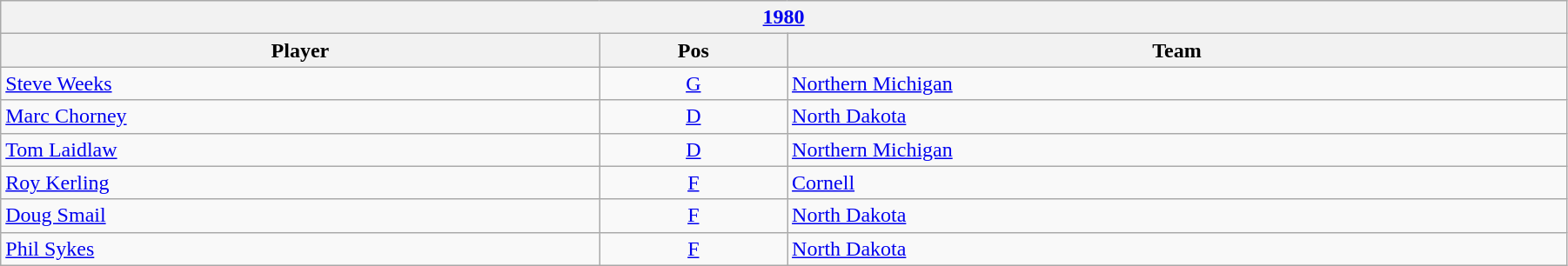<table class="wikitable" width=95%>
<tr>
<th colspan=3><a href='#'>1980</a></th>
</tr>
<tr>
<th>Player</th>
<th>Pos</th>
<th>Team</th>
</tr>
<tr>
<td><a href='#'>Steve Weeks</a></td>
<td style="text-align:center;"><a href='#'>G</a></td>
<td><a href='#'>Northern Michigan</a></td>
</tr>
<tr>
<td><a href='#'>Marc Chorney</a></td>
<td style="text-align:center;"><a href='#'>D</a></td>
<td><a href='#'>North Dakota</a></td>
</tr>
<tr>
<td><a href='#'>Tom Laidlaw</a></td>
<td style="text-align:center;"><a href='#'>D</a></td>
<td><a href='#'>Northern Michigan</a></td>
</tr>
<tr>
<td><a href='#'>Roy Kerling</a></td>
<td style="text-align:center;"><a href='#'>F</a></td>
<td><a href='#'>Cornell</a></td>
</tr>
<tr>
<td><a href='#'>Doug Smail</a></td>
<td style="text-align:center;"><a href='#'>F</a></td>
<td><a href='#'>North Dakota</a></td>
</tr>
<tr>
<td><a href='#'>Phil Sykes</a></td>
<td style="text-align:center;"><a href='#'>F</a></td>
<td><a href='#'>North Dakota</a></td>
</tr>
</table>
